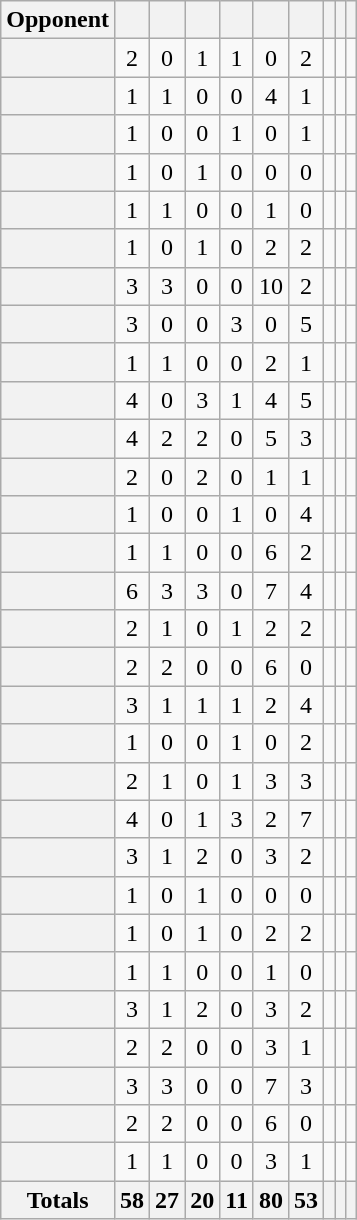<table class="wikitable plainrowheaders sortable" style="text-align:center">
<tr>
<th scope=col>Opponent</th>
<th scope=col></th>
<th scope=col></th>
<th scope=col></th>
<th scope=col></th>
<th scope=col></th>
<th scope=col></th>
<th scope=col></th>
<th scope=col></th>
<th scope=col></th>
</tr>
<tr>
<th scope=row style="text-align:left;"></th>
<td>2</td>
<td>0</td>
<td>1</td>
<td>1</td>
<td>0</td>
<td>2</td>
<td></td>
<td></td>
<td></td>
</tr>
<tr>
<th scope=row style="text-align:left;"></th>
<td>1</td>
<td>1</td>
<td>0</td>
<td>0</td>
<td>4</td>
<td>1</td>
<td></td>
<td></td>
<td></td>
</tr>
<tr>
<th scope=row style="text-align:left;"></th>
<td>1</td>
<td>0</td>
<td>0</td>
<td>1</td>
<td>0</td>
<td>1</td>
<td></td>
<td></td>
<td></td>
</tr>
<tr>
<th scope=row style="text-align:left;"></th>
<td>1</td>
<td>0</td>
<td>1</td>
<td>0</td>
<td>0</td>
<td>0</td>
<td></td>
<td></td>
<td></td>
</tr>
<tr>
<th scope=row style="text-align:left;"></th>
<td>1</td>
<td>1</td>
<td>0</td>
<td>0</td>
<td>1</td>
<td>0</td>
<td></td>
<td></td>
<td></td>
</tr>
<tr>
<th scope=row style="text-align:left;"></th>
<td>1</td>
<td>0</td>
<td>1</td>
<td>0</td>
<td>2</td>
<td>2</td>
<td></td>
<td></td>
<td></td>
</tr>
<tr>
<th scope=row style="text-align:left;"></th>
<td>3</td>
<td>3</td>
<td>0</td>
<td>0</td>
<td>10</td>
<td>2</td>
<td></td>
<td></td>
<td></td>
</tr>
<tr>
<th scope=row style="text-align:left;"></th>
<td>3</td>
<td>0</td>
<td>0</td>
<td>3</td>
<td>0</td>
<td>5</td>
<td></td>
<td></td>
<td></td>
</tr>
<tr>
<th scope=row style="text-align:left;"></th>
<td>1</td>
<td>1</td>
<td>0</td>
<td>0</td>
<td>2</td>
<td>1</td>
<td></td>
<td></td>
<td></td>
</tr>
<tr>
<th scope=row style="text-align:left;"></th>
<td>4</td>
<td>0</td>
<td>3</td>
<td>1</td>
<td>4</td>
<td>5</td>
<td></td>
<td></td>
<td></td>
</tr>
<tr>
<th scope=row style="text-align:left;"></th>
<td>4</td>
<td>2</td>
<td>2</td>
<td>0</td>
<td>5</td>
<td>3</td>
<td></td>
<td></td>
<td></td>
</tr>
<tr>
<th scope=row style="text-align:left;"></th>
<td>2</td>
<td>0</td>
<td>2</td>
<td>0</td>
<td>1</td>
<td>1</td>
<td></td>
<td></td>
<td></td>
</tr>
<tr>
<th scope=row style="text-align:left;"></th>
<td>1</td>
<td>0</td>
<td>0</td>
<td>1</td>
<td>0</td>
<td>4</td>
<td></td>
<td></td>
<td></td>
</tr>
<tr>
<th scope=row style="text-align:left;"></th>
<td>1</td>
<td>1</td>
<td>0</td>
<td>0</td>
<td>6</td>
<td>2</td>
<td></td>
<td></td>
<td></td>
</tr>
<tr>
<th scope=row style="text-align:left;"></th>
<td>6</td>
<td>3</td>
<td>3</td>
<td>0</td>
<td>7</td>
<td>4</td>
<td></td>
<td></td>
<td></td>
</tr>
<tr>
<th scope=row style="text-align:left;"></th>
<td>2</td>
<td>1</td>
<td>0</td>
<td>1</td>
<td>2</td>
<td>2</td>
<td></td>
<td></td>
<td></td>
</tr>
<tr>
<th scope=row style="text-align:left;"></th>
<td>2</td>
<td>2</td>
<td>0</td>
<td>0</td>
<td>6</td>
<td>0</td>
<td></td>
<td></td>
<td></td>
</tr>
<tr>
<th scope=row style="text-align:left;"></th>
<td>3</td>
<td>1</td>
<td>1</td>
<td>1</td>
<td>2</td>
<td>4</td>
<td></td>
<td></td>
<td></td>
</tr>
<tr>
<th scope=row style="text-align:left;"></th>
<td>1</td>
<td>0</td>
<td>0</td>
<td>1</td>
<td>0</td>
<td>2</td>
<td></td>
<td></td>
<td></td>
</tr>
<tr>
<th scope=row style="text-align:left;"></th>
<td>2</td>
<td>1</td>
<td>0</td>
<td>1</td>
<td>3</td>
<td>3</td>
<td></td>
<td></td>
<td></td>
</tr>
<tr>
<th scope=row style="text-align:left;"></th>
<td>4</td>
<td>0</td>
<td>1</td>
<td>3</td>
<td>2</td>
<td>7</td>
<td></td>
<td></td>
<td></td>
</tr>
<tr>
<th scope=row style="text-align:left;"></th>
<td>3</td>
<td>1</td>
<td>2</td>
<td>0</td>
<td>3</td>
<td>2</td>
<td></td>
<td></td>
<td></td>
</tr>
<tr>
<th scope=row style="text-align:left;"></th>
<td>1</td>
<td>0</td>
<td>1</td>
<td>0</td>
<td>0</td>
<td>0</td>
<td></td>
<td></td>
<td></td>
</tr>
<tr>
<th scope=row style="text-align:left;"></th>
<td>1</td>
<td>0</td>
<td>1</td>
<td>0</td>
<td>2</td>
<td>2</td>
<td></td>
<td></td>
<td></td>
</tr>
<tr>
<th scope=row style="text-align:left;"></th>
<td>1</td>
<td>1</td>
<td>0</td>
<td>0</td>
<td>1</td>
<td>0</td>
<td></td>
<td></td>
<td></td>
</tr>
<tr>
<th scope=row style="text-align:left;"></th>
<td>3</td>
<td>1</td>
<td>2</td>
<td>0</td>
<td>3</td>
<td>2</td>
<td></td>
<td></td>
<td></td>
</tr>
<tr>
<th scope=row style="text-align:left;"></th>
<td>2</td>
<td>2</td>
<td>0</td>
<td>0</td>
<td>3</td>
<td>1</td>
<td></td>
<td></td>
<td></td>
</tr>
<tr>
<th scope=row style="text-align:left;"></th>
<td>3</td>
<td>3</td>
<td>0</td>
<td>0</td>
<td>7</td>
<td>3</td>
<td></td>
<td></td>
<td></td>
</tr>
<tr>
<th scope=row style="text-align:left;"></th>
<td>2</td>
<td>2</td>
<td>0</td>
<td>0</td>
<td>6</td>
<td>0</td>
<td></td>
<td></td>
<td></td>
</tr>
<tr>
<th scope=row style="text-align:left;"></th>
<td>1</td>
<td>1</td>
<td>0</td>
<td>0</td>
<td>3</td>
<td>1</td>
<td></td>
<td></td>
<td></td>
</tr>
<tr class="sortbottom">
<th>Totals</th>
<th>58</th>
<th>27</th>
<th>20</th>
<th>11</th>
<th>80</th>
<th>53</th>
<th></th>
<th></th>
<th></th>
</tr>
</table>
